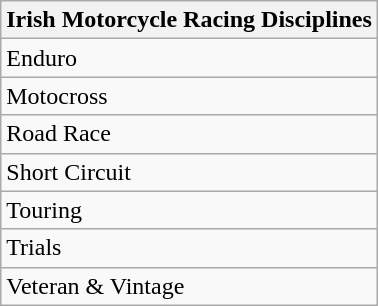<table class="wikitable">
<tr>
<th>Irish Motorcycle Racing Disciplines</th>
</tr>
<tr>
<td>Enduro</td>
</tr>
<tr>
<td>Motocross</td>
</tr>
<tr>
<td>Road Race</td>
</tr>
<tr>
<td>Short Circuit</td>
</tr>
<tr>
<td>Touring</td>
</tr>
<tr>
<td>Trials</td>
</tr>
<tr>
<td>Veteran & Vintage</td>
</tr>
</table>
